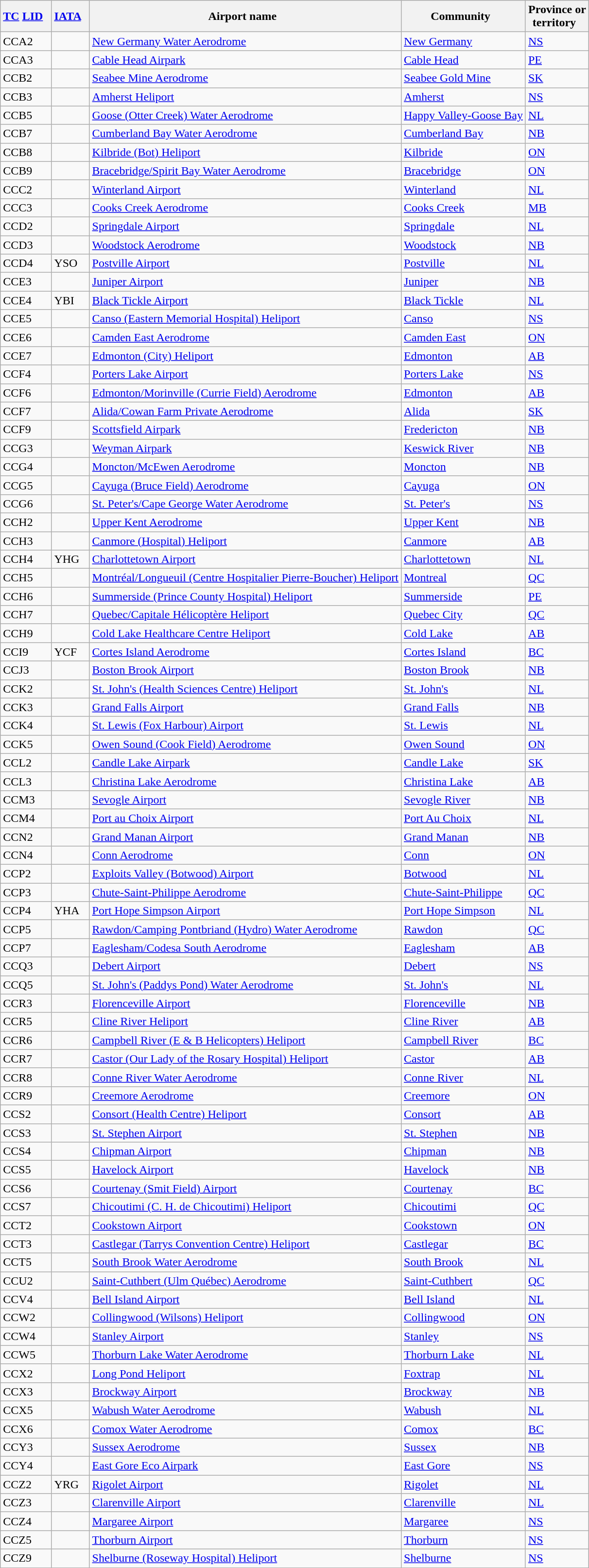<table class="wikitable" style="width:auto;">
<tr>
<th width="*"><a href='#'>TC</a> <a href='#'>LID</a>  </th>
<th width="*"><a href='#'>IATA</a>  </th>
<th width="*">Airport name  </th>
<th width="*">Community  </th>
<th width="*">Province or<br>territory  </th>
</tr>
<tr>
<td>CCA2</td>
<td></td>
<td><a href='#'>New Germany Water Aerodrome</a></td>
<td><a href='#'>New Germany</a></td>
<td><a href='#'>NS</a></td>
</tr>
<tr>
<td>CCA3</td>
<td></td>
<td><a href='#'>Cable Head Airpark</a></td>
<td><a href='#'>Cable Head</a></td>
<td><a href='#'>PE</a></td>
</tr>
<tr>
<td>CCB2</td>
<td></td>
<td><a href='#'>Seabee Mine Aerodrome</a></td>
<td><a href='#'>Seabee Gold Mine</a></td>
<td><a href='#'>SK</a></td>
</tr>
<tr>
<td>CCB3</td>
<td></td>
<td><a href='#'>Amherst Heliport</a></td>
<td><a href='#'>Amherst</a></td>
<td><a href='#'>NS</a></td>
</tr>
<tr>
<td>CCB5</td>
<td></td>
<td><a href='#'>Goose (Otter Creek) Water Aerodrome</a></td>
<td><a href='#'>Happy Valley-Goose Bay</a></td>
<td><a href='#'>NL</a></td>
</tr>
<tr>
<td>CCB7</td>
<td></td>
<td><a href='#'>Cumberland Bay Water Aerodrome</a></td>
<td><a href='#'>Cumberland Bay</a></td>
<td><a href='#'>NB</a></td>
</tr>
<tr>
<td>CCB8</td>
<td></td>
<td><a href='#'>Kilbride (Bot) Heliport</a></td>
<td><a href='#'>Kilbride</a></td>
<td><a href='#'>ON</a></td>
</tr>
<tr>
<td>CCB9</td>
<td></td>
<td><a href='#'>Bracebridge/Spirit Bay Water Aerodrome</a></td>
<td><a href='#'>Bracebridge</a></td>
<td><a href='#'>ON</a></td>
</tr>
<tr>
<td>CCC2</td>
<td></td>
<td><a href='#'>Winterland Airport</a></td>
<td><a href='#'>Winterland</a></td>
<td><a href='#'>NL</a></td>
</tr>
<tr>
<td>CCC3</td>
<td></td>
<td><a href='#'>Cooks Creek Aerodrome</a></td>
<td><a href='#'>Cooks Creek</a></td>
<td><a href='#'>MB</a></td>
</tr>
<tr>
<td>CCD2</td>
<td></td>
<td><a href='#'>Springdale Airport</a></td>
<td><a href='#'>Springdale</a></td>
<td><a href='#'>NL</a></td>
</tr>
<tr>
<td>CCD3</td>
<td></td>
<td><a href='#'>Woodstock Aerodrome</a></td>
<td><a href='#'>Woodstock</a></td>
<td><a href='#'>NB</a></td>
</tr>
<tr>
<td>CCD4</td>
<td>YSO</td>
<td><a href='#'>Postville Airport</a></td>
<td><a href='#'>Postville</a></td>
<td><a href='#'>NL</a></td>
</tr>
<tr>
<td>CCE3</td>
<td></td>
<td><a href='#'>Juniper Airport</a></td>
<td><a href='#'>Juniper</a></td>
<td><a href='#'>NB</a></td>
</tr>
<tr>
<td>CCE4</td>
<td>YBI</td>
<td><a href='#'>Black Tickle Airport</a></td>
<td><a href='#'>Black Tickle</a></td>
<td><a href='#'>NL</a></td>
</tr>
<tr>
<td>CCE5</td>
<td></td>
<td><a href='#'>Canso (Eastern Memorial Hospital) Heliport</a></td>
<td><a href='#'>Canso</a></td>
<td><a href='#'>NS</a></td>
</tr>
<tr>
<td>CCE6</td>
<td></td>
<td><a href='#'>Camden East Aerodrome</a></td>
<td><a href='#'>Camden East</a></td>
<td><a href='#'>ON</a></td>
</tr>
<tr>
<td>CCE7</td>
<td></td>
<td><a href='#'>Edmonton (City) Heliport</a></td>
<td><a href='#'>Edmonton</a></td>
<td><a href='#'>AB</a></td>
</tr>
<tr>
<td>CCF4</td>
<td></td>
<td><a href='#'>Porters Lake Airport</a></td>
<td><a href='#'>Porters Lake</a></td>
<td><a href='#'>NS</a></td>
</tr>
<tr>
<td>CCF6</td>
<td></td>
<td><a href='#'>Edmonton/Morinville (Currie Field) Aerodrome</a></td>
<td><a href='#'>Edmonton</a></td>
<td><a href='#'>AB</a></td>
</tr>
<tr>
<td>CCF7</td>
<td></td>
<td><a href='#'>Alida/Cowan Farm Private Aerodrome</a></td>
<td><a href='#'>Alida</a></td>
<td><a href='#'>SK</a></td>
</tr>
<tr>
<td>CCF9</td>
<td></td>
<td><a href='#'>Scottsfield Airpark</a></td>
<td><a href='#'>Fredericton</a></td>
<td><a href='#'>NB</a></td>
</tr>
<tr>
<td>CCG3</td>
<td></td>
<td><a href='#'>Weyman Airpark</a></td>
<td><a href='#'>Keswick River</a></td>
<td><a href='#'>NB</a></td>
</tr>
<tr>
<td>CCG4</td>
<td></td>
<td><a href='#'>Moncton/McEwen Aerodrome</a></td>
<td><a href='#'>Moncton</a></td>
<td><a href='#'>NB</a></td>
</tr>
<tr>
<td>CCG5</td>
<td></td>
<td><a href='#'>Cayuga (Bruce Field) Aerodrome</a></td>
<td><a href='#'>Cayuga</a></td>
<td><a href='#'>ON</a></td>
</tr>
<tr>
<td>CCG6</td>
<td></td>
<td><a href='#'>St. Peter's/Cape George Water Aerodrome</a></td>
<td><a href='#'>St. Peter's</a></td>
<td><a href='#'>NS</a></td>
</tr>
<tr>
<td>CCH2</td>
<td></td>
<td><a href='#'>Upper Kent Aerodrome</a></td>
<td><a href='#'>Upper Kent</a></td>
<td><a href='#'>NB</a></td>
</tr>
<tr>
<td>CCH3</td>
<td></td>
<td><a href='#'>Canmore (Hospital) Heliport</a></td>
<td><a href='#'>Canmore</a></td>
<td><a href='#'>AB</a></td>
</tr>
<tr>
<td>CCH4</td>
<td>YHG</td>
<td><a href='#'>Charlottetown Airport</a></td>
<td><a href='#'>Charlottetown</a></td>
<td><a href='#'>NL</a></td>
</tr>
<tr>
<td>CCH5</td>
<td></td>
<td><a href='#'>Montréal/Longueuil (Centre Hospitalier Pierre-Boucher) Heliport</a></td>
<td><a href='#'>Montreal</a></td>
<td><a href='#'>QC</a></td>
</tr>
<tr>
<td>CCH6</td>
<td></td>
<td><a href='#'>Summerside (Prince County Hospital) Heliport</a></td>
<td><a href='#'>Summerside</a></td>
<td><a href='#'>PE</a></td>
</tr>
<tr>
<td>CCH7</td>
<td></td>
<td><a href='#'>Quebec/Capitale Hélicoptère Heliport</a></td>
<td><a href='#'>Quebec City</a></td>
<td><a href='#'>QC</a></td>
</tr>
<tr>
<td>CCH9</td>
<td></td>
<td><a href='#'>Cold Lake Healthcare Centre Heliport</a></td>
<td><a href='#'>Cold Lake</a></td>
<td><a href='#'>AB</a></td>
</tr>
<tr>
<td>CCI9</td>
<td>YCF</td>
<td><a href='#'>Cortes Island Aerodrome</a></td>
<td><a href='#'>Cortes Island</a></td>
<td><a href='#'>BC</a></td>
</tr>
<tr>
<td>CCJ3</td>
<td></td>
<td><a href='#'>Boston Brook Airport</a></td>
<td><a href='#'>Boston Brook</a></td>
<td><a href='#'>NB</a></td>
</tr>
<tr>
<td>CCK2</td>
<td></td>
<td><a href='#'>St. John's (Health Sciences Centre) Heliport</a></td>
<td><a href='#'>St. John's</a></td>
<td><a href='#'>NL</a></td>
</tr>
<tr>
<td>CCK3</td>
<td></td>
<td><a href='#'>Grand Falls Airport</a></td>
<td><a href='#'>Grand Falls</a></td>
<td><a href='#'>NB</a></td>
</tr>
<tr>
<td>CCK4</td>
<td></td>
<td><a href='#'>St. Lewis (Fox Harbour) Airport</a></td>
<td><a href='#'>St. Lewis</a></td>
<td><a href='#'>NL</a></td>
</tr>
<tr>
<td>CCK5</td>
<td></td>
<td><a href='#'>Owen Sound (Cook Field) Aerodrome</a></td>
<td><a href='#'>Owen Sound</a></td>
<td><a href='#'>ON</a></td>
</tr>
<tr>
<td>CCL2</td>
<td></td>
<td><a href='#'>Candle Lake Airpark</a></td>
<td><a href='#'>Candle Lake</a></td>
<td><a href='#'>SK</a></td>
</tr>
<tr>
<td>CCL3</td>
<td></td>
<td><a href='#'>Christina Lake Aerodrome</a></td>
<td><a href='#'>Christina Lake</a></td>
<td><a href='#'>AB</a></td>
</tr>
<tr>
<td>CCM3</td>
<td></td>
<td><a href='#'>Sevogle Airport</a></td>
<td><a href='#'>Sevogle River</a></td>
<td><a href='#'>NB</a></td>
</tr>
<tr>
<td>CCM4</td>
<td></td>
<td><a href='#'>Port au Choix Airport</a></td>
<td><a href='#'>Port Au Choix</a></td>
<td><a href='#'>NL</a></td>
</tr>
<tr>
<td>CCN2</td>
<td></td>
<td><a href='#'>Grand Manan Airport</a></td>
<td><a href='#'>Grand Manan</a></td>
<td><a href='#'>NB</a></td>
</tr>
<tr>
<td>CCN4</td>
<td></td>
<td><a href='#'>Conn Aerodrome</a></td>
<td><a href='#'>Conn</a></td>
<td><a href='#'>ON</a></td>
</tr>
<tr>
<td>CCP2</td>
<td></td>
<td><a href='#'>Exploits Valley (Botwood) Airport</a></td>
<td><a href='#'>Botwood</a></td>
<td><a href='#'>NL</a></td>
</tr>
<tr>
<td>CCP3</td>
<td></td>
<td><a href='#'>Chute-Saint-Philippe Aerodrome</a></td>
<td><a href='#'>Chute-Saint-Philippe</a></td>
<td><a href='#'>QC</a></td>
</tr>
<tr>
<td>CCP4</td>
<td>YHA</td>
<td><a href='#'>Port Hope Simpson Airport</a></td>
<td><a href='#'>Port Hope Simpson</a></td>
<td><a href='#'>NL</a></td>
</tr>
<tr>
<td>CCP5</td>
<td></td>
<td><a href='#'>Rawdon/Camping Pontbriand (Hydro) Water Aerodrome</a></td>
<td><a href='#'>Rawdon</a></td>
<td><a href='#'>QC</a></td>
</tr>
<tr>
<td>CCP7</td>
<td></td>
<td><a href='#'>Eaglesham/Codesa South Aerodrome</a></td>
<td><a href='#'>Eaglesham</a></td>
<td><a href='#'>AB</a></td>
</tr>
<tr>
<td>CCQ3</td>
<td></td>
<td><a href='#'>Debert Airport</a></td>
<td><a href='#'>Debert</a></td>
<td><a href='#'>NS</a></td>
</tr>
<tr>
<td>CCQ5</td>
<td></td>
<td><a href='#'>St. John's (Paddys Pond) Water Aerodrome</a></td>
<td><a href='#'>St. John's</a></td>
<td><a href='#'>NL</a></td>
</tr>
<tr>
<td>CCR3</td>
<td></td>
<td><a href='#'>Florenceville Airport</a></td>
<td><a href='#'>Florenceville</a></td>
<td><a href='#'>NB</a></td>
</tr>
<tr>
<td>CCR5</td>
<td></td>
<td><a href='#'>Cline River Heliport</a></td>
<td><a href='#'>Cline River</a></td>
<td><a href='#'>AB</a></td>
</tr>
<tr>
<td>CCR6</td>
<td></td>
<td><a href='#'>Campbell River (E & B Helicopters) Heliport</a></td>
<td><a href='#'>Campbell River</a></td>
<td><a href='#'>BC</a></td>
</tr>
<tr>
<td>CCR7</td>
<td></td>
<td><a href='#'>Castor (Our Lady of the Rosary Hospital) Heliport</a></td>
<td><a href='#'>Castor</a></td>
<td><a href='#'>AB</a></td>
</tr>
<tr>
<td>CCR8</td>
<td></td>
<td><a href='#'>Conne River Water Aerodrome</a></td>
<td><a href='#'>Conne River</a></td>
<td><a href='#'>NL</a></td>
</tr>
<tr>
<td>CCR9</td>
<td></td>
<td><a href='#'>Creemore Aerodrome</a></td>
<td><a href='#'>Creemore</a></td>
<td><a href='#'>ON</a></td>
</tr>
<tr>
<td>CCS2</td>
<td></td>
<td><a href='#'>Consort (Health Centre) Heliport</a></td>
<td><a href='#'>Consort</a></td>
<td><a href='#'>AB</a></td>
</tr>
<tr>
<td>CCS3</td>
<td></td>
<td><a href='#'>St. Stephen Airport</a></td>
<td><a href='#'>St. Stephen</a></td>
<td><a href='#'>NB</a></td>
</tr>
<tr>
<td>CCS4</td>
<td></td>
<td><a href='#'>Chipman Airport</a></td>
<td><a href='#'>Chipman</a></td>
<td><a href='#'>NB</a></td>
</tr>
<tr>
<td>CCS5</td>
<td></td>
<td><a href='#'>Havelock Airport</a></td>
<td><a href='#'>Havelock</a></td>
<td><a href='#'>NB</a></td>
</tr>
<tr>
<td>CCS6</td>
<td></td>
<td><a href='#'>Courtenay (Smit Field) Airport</a></td>
<td><a href='#'>Courtenay</a></td>
<td><a href='#'>BC</a></td>
</tr>
<tr>
<td>CCS7</td>
<td></td>
<td><a href='#'>Chicoutimi (C. H. de Chicoutimi) Heliport</a></td>
<td><a href='#'>Chicoutimi</a></td>
<td><a href='#'>QC</a></td>
</tr>
<tr>
<td>CCT2</td>
<td></td>
<td><a href='#'>Cookstown Airport</a></td>
<td><a href='#'>Cookstown</a></td>
<td><a href='#'>ON</a></td>
</tr>
<tr>
<td>CCT3</td>
<td></td>
<td><a href='#'>Castlegar (Tarrys Convention Centre) Heliport</a></td>
<td><a href='#'>Castlegar</a></td>
<td><a href='#'>BC</a></td>
</tr>
<tr>
<td>CCT5</td>
<td></td>
<td><a href='#'>South Brook Water Aerodrome</a></td>
<td><a href='#'>South Brook</a></td>
<td><a href='#'>NL</a></td>
</tr>
<tr>
<td>CCU2</td>
<td></td>
<td><a href='#'>Saint-Cuthbert (Ulm Québec) Aerodrome</a></td>
<td><a href='#'>Saint-Cuthbert</a></td>
<td><a href='#'>QC</a></td>
</tr>
<tr>
<td>CCV4</td>
<td></td>
<td><a href='#'>Bell Island Airport</a></td>
<td><a href='#'>Bell Island</a></td>
<td><a href='#'>NL</a></td>
</tr>
<tr>
<td>CCW2</td>
<td></td>
<td><a href='#'>Collingwood (Wilsons) Heliport</a></td>
<td><a href='#'>Collingwood</a></td>
<td><a href='#'>ON</a></td>
</tr>
<tr>
<td>CCW4</td>
<td></td>
<td><a href='#'>Stanley Airport</a></td>
<td><a href='#'>Stanley</a></td>
<td><a href='#'>NS</a></td>
</tr>
<tr>
<td>CCW5</td>
<td></td>
<td><a href='#'>Thorburn Lake Water Aerodrome</a></td>
<td><a href='#'>Thorburn Lake</a></td>
<td><a href='#'>NL</a></td>
</tr>
<tr>
<td>CCX2</td>
<td></td>
<td><a href='#'>Long Pond Heliport</a></td>
<td><a href='#'>Foxtrap</a></td>
<td><a href='#'>NL</a></td>
</tr>
<tr>
<td>CCX3</td>
<td></td>
<td><a href='#'>Brockway Airport</a></td>
<td><a href='#'>Brockway</a></td>
<td><a href='#'>NB</a></td>
</tr>
<tr>
<td>CCX5</td>
<td></td>
<td><a href='#'>Wabush Water Aerodrome</a></td>
<td><a href='#'>Wabush</a></td>
<td><a href='#'>NL</a></td>
</tr>
<tr>
<td>CCX6</td>
<td></td>
<td><a href='#'>Comox Water Aerodrome</a></td>
<td><a href='#'>Comox</a></td>
<td><a href='#'>BC</a></td>
</tr>
<tr>
<td>CCY3</td>
<td></td>
<td><a href='#'>Sussex Aerodrome</a></td>
<td><a href='#'>Sussex</a></td>
<td><a href='#'>NB</a></td>
</tr>
<tr>
<td>CCY4</td>
<td></td>
<td><a href='#'>East Gore Eco Airpark</a></td>
<td><a href='#'>East Gore</a></td>
<td><a href='#'>NS</a></td>
</tr>
<tr>
<td>CCZ2</td>
<td>YRG</td>
<td><a href='#'>Rigolet Airport</a></td>
<td><a href='#'>Rigolet</a></td>
<td><a href='#'>NL</a></td>
</tr>
<tr>
<td>CCZ3</td>
<td></td>
<td><a href='#'>Clarenville Airport</a></td>
<td><a href='#'>Clarenville</a></td>
<td><a href='#'>NL</a></td>
</tr>
<tr>
<td>CCZ4</td>
<td></td>
<td><a href='#'>Margaree Airport</a></td>
<td><a href='#'>Margaree</a></td>
<td><a href='#'>NS</a></td>
</tr>
<tr>
<td>CCZ5</td>
<td></td>
<td><a href='#'>Thorburn Airport</a></td>
<td><a href='#'>Thorburn</a></td>
<td><a href='#'>NS</a></td>
</tr>
<tr>
<td>CCZ9</td>
<td></td>
<td><a href='#'>Shelburne (Roseway Hospital) Heliport</a></td>
<td><a href='#'>Shelburne</a></td>
<td><a href='#'>NS</a></td>
</tr>
</table>
